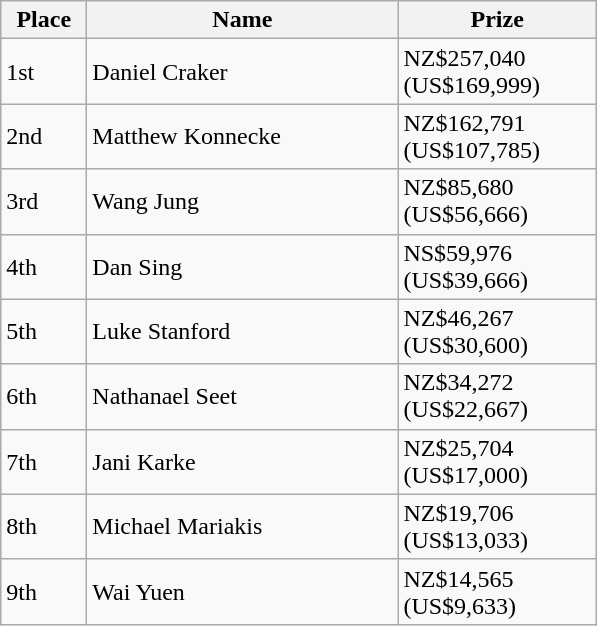<table class="wikitable">
<tr>
<th width="50">Place</th>
<th width="200">Name</th>
<th width="125">Prize</th>
</tr>
<tr>
<td>1st</td>
<td> Daniel Craker</td>
<td>NZ$257,040 (US$169,999)</td>
</tr>
<tr>
<td>2nd</td>
<td> Matthew Konnecke</td>
<td>NZ$162,791 (US$107,785)</td>
</tr>
<tr>
<td>3rd</td>
<td> Wang Jung</td>
<td>NZ$85,680 (US$56,666)</td>
</tr>
<tr>
<td>4th</td>
<td> Dan Sing</td>
<td>NS$59,976 (US$39,666)</td>
</tr>
<tr>
<td>5th</td>
<td> Luke Stanford</td>
<td>NZ$46,267 (US$30,600)</td>
</tr>
<tr>
<td>6th</td>
<td> Nathanael Seet</td>
<td>NZ$34,272 (US$22,667)</td>
</tr>
<tr>
<td>7th</td>
<td> Jani Karke</td>
<td>NZ$25,704 (US$17,000)</td>
</tr>
<tr>
<td>8th</td>
<td> Michael Mariakis</td>
<td>NZ$19,706 (US$13,033)</td>
</tr>
<tr>
<td>9th</td>
<td> Wai Yuen</td>
<td>NZ$14,565 (US$9,633)</td>
</tr>
</table>
